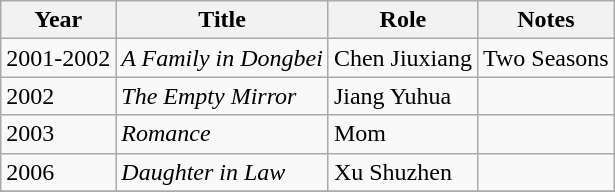<table class="wikitable sortable">
<tr>
<th>Year</th>
<th>Title</th>
<th>Role</th>
<th class="unsortable">Notes</th>
</tr>
<tr>
<td>2001-2002</td>
<td><em>A Family in Dongbei</em></td>
<td>Chen Jiuxiang</td>
<td>Two Seasons</td>
</tr>
<tr>
<td>2002</td>
<td><em>The Empty Mirror</em></td>
<td>Jiang Yuhua</td>
<td></td>
</tr>
<tr>
<td>2003</td>
<td><em>Romance</em></td>
<td>Mom</td>
<td></td>
</tr>
<tr>
<td>2006</td>
<td><em>Daughter in Law</em></td>
<td>Xu Shuzhen</td>
<td></td>
</tr>
<tr>
</tr>
</table>
